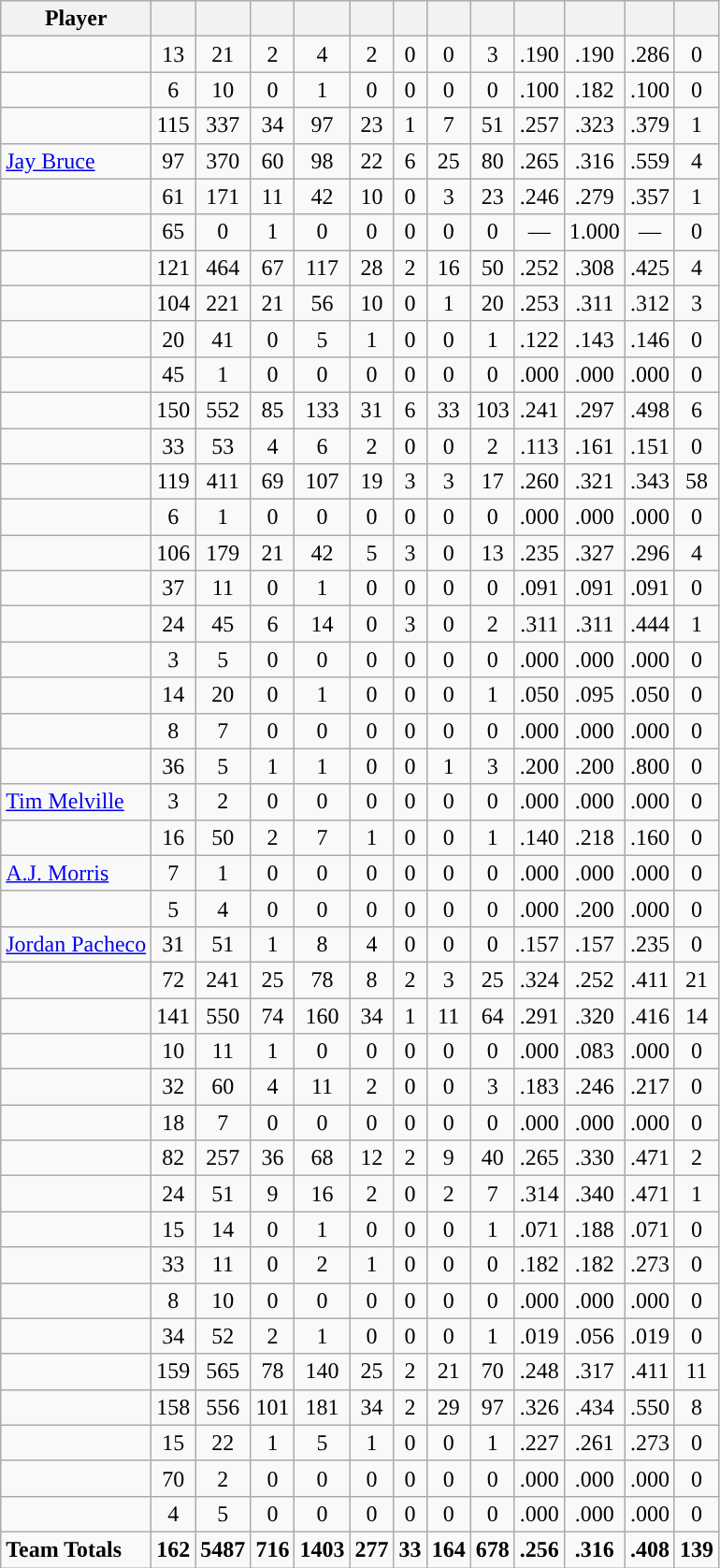<table class="wikitable sortable" style="text-align:center;">
<tr>
<th>Player</th>
<th></th>
<th></th>
<th></th>
<th></th>
<th></th>
<th></th>
<th></th>
<th></th>
<th></th>
<th></th>
<th></th>
<th></th>
</tr>
<tr>
<td align="left"></td>
<td>13</td>
<td>21</td>
<td>2</td>
<td>4</td>
<td>2</td>
<td>0</td>
<td>0</td>
<td>3</td>
<td>.190</td>
<td>.190</td>
<td>.286</td>
<td>0</td>
</tr>
<tr>
<td align="left"></td>
<td>6</td>
<td>10</td>
<td>0</td>
<td>1</td>
<td>0</td>
<td>0</td>
<td>0</td>
<td>0</td>
<td>.100</td>
<td>.182</td>
<td>.100</td>
<td>0</td>
</tr>
<tr>
<td align="left"><strong></strong></td>
<td>115</td>
<td>337</td>
<td>34</td>
<td>97</td>
<td>23</td>
<td>1</td>
<td>7</td>
<td>51</td>
<td>.257</td>
<td>.323</td>
<td>.379</td>
<td>1</td>
</tr>
<tr>
<td align="left"><a href='#'>Jay Bruce</a></td>
<td>97</td>
<td>370</td>
<td>60</td>
<td>98</td>
<td>22</td>
<td>6</td>
<td>25</td>
<td>80</td>
<td>.265</td>
<td>.316</td>
<td>.559</td>
<td>4</td>
</tr>
<tr>
<td align="left"></td>
<td>61</td>
<td>171</td>
<td>11</td>
<td>42</td>
<td>10</td>
<td>0</td>
<td>3</td>
<td>23</td>
<td>.246</td>
<td>.279</td>
<td>.357</td>
<td>1</td>
</tr>
<tr>
<td align="left"></td>
<td>65</td>
<td>0</td>
<td>1</td>
<td>0</td>
<td>0</td>
<td>0</td>
<td>0</td>
<td>0</td>
<td>—</td>
<td>1.000</td>
<td>—</td>
<td>0</td>
</tr>
<tr>
<td align="left"></td>
<td>121</td>
<td>464</td>
<td>67</td>
<td>117</td>
<td>28</td>
<td>2</td>
<td>16</td>
<td>50</td>
<td>.252</td>
<td>.308</td>
<td>.425</td>
<td>4</td>
</tr>
<tr>
<td align="left"></td>
<td>104</td>
<td>221</td>
<td>21</td>
<td>56</td>
<td>10</td>
<td>0</td>
<td>1</td>
<td>20</td>
<td>.253</td>
<td>.311</td>
<td>.312</td>
<td>3</td>
</tr>
<tr>
<td align="left"><strong></strong></td>
<td>20</td>
<td>41</td>
<td>0</td>
<td>5</td>
<td>1</td>
<td>0</td>
<td>0</td>
<td>1</td>
<td>.122</td>
<td>.143</td>
<td>.146</td>
<td>0</td>
</tr>
<tr>
<td align="left"></td>
<td>45</td>
<td>1</td>
<td>0</td>
<td>0</td>
<td>0</td>
<td>0</td>
<td>0</td>
<td>0</td>
<td>.000</td>
<td>.000</td>
<td>.000</td>
<td>0</td>
</tr>
<tr>
<td align="left"><strong></strong></td>
<td>150</td>
<td>552</td>
<td>85</td>
<td>133</td>
<td>31</td>
<td>6</td>
<td>33</td>
<td>103</td>
<td>.241</td>
<td>.297</td>
<td>.498</td>
<td>6</td>
</tr>
<tr>
<td align="left"></td>
<td>33</td>
<td>53</td>
<td>4</td>
<td>6</td>
<td>2</td>
<td>0</td>
<td>0</td>
<td>2</td>
<td>.113</td>
<td>.161</td>
<td>.151</td>
<td>0</td>
</tr>
<tr>
<td align="left"></td>
<td>119</td>
<td>411</td>
<td>69</td>
<td>107</td>
<td>19</td>
<td>3</td>
<td>3</td>
<td>17</td>
<td>.260</td>
<td>.321</td>
<td>.343</td>
<td>58</td>
</tr>
<tr>
<td align="left"></td>
<td>6</td>
<td>1</td>
<td>0</td>
<td>0</td>
<td>0</td>
<td>0</td>
<td>0</td>
<td>0</td>
<td>.000</td>
<td>.000</td>
<td>.000</td>
<td>0</td>
</tr>
<tr>
<td align="left"></td>
<td>106</td>
<td>179</td>
<td>21</td>
<td>42</td>
<td>5</td>
<td>3</td>
<td>0</td>
<td>13</td>
<td>.235</td>
<td>.327</td>
<td>.296</td>
<td>4</td>
</tr>
<tr>
<td align="left"><strong></strong></td>
<td>37</td>
<td>11</td>
<td>0</td>
<td>1</td>
<td>0</td>
<td>0</td>
<td>0</td>
<td>0</td>
<td>.091</td>
<td>.091</td>
<td>.091</td>
<td>0</td>
</tr>
<tr>
<td align="left"></td>
<td>24</td>
<td>45</td>
<td>6</td>
<td>14</td>
<td>0</td>
<td>3</td>
<td>0</td>
<td>2</td>
<td>.311</td>
<td>.311</td>
<td>.444</td>
<td>1</td>
</tr>
<tr>
<td align="left"></td>
<td>3</td>
<td>5</td>
<td>0</td>
<td>0</td>
<td>0</td>
<td>0</td>
<td>0</td>
<td>0</td>
<td>.000</td>
<td>.000</td>
<td>.000</td>
<td>0</td>
</tr>
<tr>
<td align="left"></td>
<td>14</td>
<td>20</td>
<td>0</td>
<td>1</td>
<td>0</td>
<td>0</td>
<td>0</td>
<td>1</td>
<td>.050</td>
<td>.095</td>
<td>.050</td>
<td>0</td>
</tr>
<tr>
<td align="left"></td>
<td>8</td>
<td>7</td>
<td>0</td>
<td>0</td>
<td>0</td>
<td>0</td>
<td>0</td>
<td>0</td>
<td>.000</td>
<td>.000</td>
<td>.000</td>
<td>0</td>
</tr>
<tr>
<td align="left"><strong></strong></td>
<td>36</td>
<td>5</td>
<td>1</td>
<td>1</td>
<td>0</td>
<td>0</td>
<td>1</td>
<td>3</td>
<td>.200</td>
<td>.200</td>
<td>.800</td>
<td>0</td>
</tr>
<tr>
<td align="left"><a href='#'>Tim Melville</a></td>
<td>3</td>
<td>2</td>
<td>0</td>
<td>0</td>
<td>0</td>
<td>0</td>
<td>0</td>
<td>0</td>
<td>.000</td>
<td>.000</td>
<td>.000</td>
<td>0</td>
</tr>
<tr>
<td align="left"></td>
<td>16</td>
<td>50</td>
<td>2</td>
<td>7</td>
<td>1</td>
<td>0</td>
<td>0</td>
<td>1</td>
<td>.140</td>
<td>.218</td>
<td>.160</td>
<td>0</td>
</tr>
<tr>
<td align="left"><a href='#'>A.J. Morris</a></td>
<td>7</td>
<td>1</td>
<td>0</td>
<td>0</td>
<td>0</td>
<td>0</td>
<td>0</td>
<td>0</td>
<td>.000</td>
<td>.000</td>
<td>.000</td>
<td>0</td>
</tr>
<tr>
<td align="left"></td>
<td>5</td>
<td>4</td>
<td>0</td>
<td>0</td>
<td>0</td>
<td>0</td>
<td>0</td>
<td>0</td>
<td>.000</td>
<td>.200</td>
<td>.000</td>
<td>0</td>
</tr>
<tr>
<td align="left"><a href='#'>Jordan Pacheco</a></td>
<td>31</td>
<td>51</td>
<td>1</td>
<td>8</td>
<td>4</td>
<td>0</td>
<td>0</td>
<td>0</td>
<td>.157</td>
<td>.157</td>
<td>.235</td>
<td>0</td>
</tr>
<tr>
<td align="left"></td>
<td>72</td>
<td>241</td>
<td>25</td>
<td>78</td>
<td>8</td>
<td>2</td>
<td>3</td>
<td>25</td>
<td>.324</td>
<td>.252</td>
<td>.411</td>
<td>21</td>
</tr>
<tr>
<td align="left"></td>
<td>141</td>
<td>550</td>
<td>74</td>
<td>160</td>
<td>34</td>
<td>1</td>
<td>11</td>
<td>64</td>
<td>.291</td>
<td>.320</td>
<td>.416</td>
<td>14</td>
</tr>
<tr>
<td align="left"></td>
<td>10</td>
<td>11</td>
<td>1</td>
<td>0</td>
<td>0</td>
<td>0</td>
<td>0</td>
<td>0</td>
<td>.000</td>
<td>.083</td>
<td>.000</td>
<td>0</td>
</tr>
<tr>
<td align="left"></td>
<td>32</td>
<td>60</td>
<td>4</td>
<td>11</td>
<td>2</td>
<td>0</td>
<td>0</td>
<td>3</td>
<td>.183</td>
<td>.246</td>
<td>.217</td>
<td>0</td>
</tr>
<tr>
<td align="left"></td>
<td>18</td>
<td>7</td>
<td>0</td>
<td>0</td>
<td>0</td>
<td>0</td>
<td>0</td>
<td>0</td>
<td>.000</td>
<td>.000</td>
<td>.000</td>
<td>0</td>
</tr>
<tr>
<td align="left"></td>
<td>82</td>
<td>257</td>
<td>36</td>
<td>68</td>
<td>12</td>
<td>2</td>
<td>9</td>
<td>40</td>
<td>.265</td>
<td>.330</td>
<td>.471</td>
<td>2</td>
</tr>
<tr>
<td align="left"></td>
<td>24</td>
<td>51</td>
<td>9</td>
<td>16</td>
<td>2</td>
<td>0</td>
<td>2</td>
<td>7</td>
<td>.314</td>
<td>.340</td>
<td>.471</td>
<td>1</td>
</tr>
<tr>
<td align="left"></td>
<td>15</td>
<td>14</td>
<td>0</td>
<td>1</td>
<td>0</td>
<td>0</td>
<td>0</td>
<td>1</td>
<td>.071</td>
<td>.188</td>
<td>.071</td>
<td>0</td>
</tr>
<tr>
<td align="left"></td>
<td>33</td>
<td>11</td>
<td>0</td>
<td>2</td>
<td>1</td>
<td>0</td>
<td>0</td>
<td>0</td>
<td>.182</td>
<td>.182</td>
<td>.273</td>
<td>0</td>
</tr>
<tr>
<td align="left"></td>
<td>8</td>
<td>10</td>
<td>0</td>
<td>0</td>
<td>0</td>
<td>0</td>
<td>0</td>
<td>0</td>
<td>.000</td>
<td>.000</td>
<td>.000</td>
<td>0</td>
</tr>
<tr>
<td align="left"></td>
<td>34</td>
<td>52</td>
<td>2</td>
<td>1</td>
<td>0</td>
<td>0</td>
<td>0</td>
<td>1</td>
<td>.019</td>
<td>.056</td>
<td>.019</td>
<td>0</td>
</tr>
<tr>
<td align="left"><strong></strong></td>
<td>159</td>
<td>565</td>
<td>78</td>
<td>140</td>
<td>25</td>
<td>2</td>
<td>21</td>
<td>70</td>
<td>.248</td>
<td>.317</td>
<td>.411</td>
<td>11</td>
</tr>
<tr>
<td align="left"><strong></strong></td>
<td>158</td>
<td>556</td>
<td>101</td>
<td>181</td>
<td>34</td>
<td>2</td>
<td>29</td>
<td>97</td>
<td>.326</td>
<td>.434</td>
<td>.550</td>
<td>8</td>
</tr>
<tr>
<td align="left"></td>
<td>15</td>
<td>22</td>
<td>1</td>
<td>5</td>
<td>1</td>
<td>0</td>
<td>0</td>
<td>1</td>
<td>.227</td>
<td>.261</td>
<td>.273</td>
<td>0</td>
</tr>
<tr>
<td align="left"></td>
<td>70</td>
<td>2</td>
<td>0</td>
<td>0</td>
<td>0</td>
<td>0</td>
<td>0</td>
<td>0</td>
<td>.000</td>
<td>.000</td>
<td>.000</td>
<td>0</td>
</tr>
<tr>
<td align="left"></td>
<td>4</td>
<td>5</td>
<td>0</td>
<td>0</td>
<td>0</td>
<td>0</td>
<td>0</td>
<td>0</td>
<td>.000</td>
<td>.000</td>
<td>.000</td>
<td>0</td>
</tr>
<tr>
<td align="left"><strong>Team Totals</strong></td>
<td><strong>162</strong></td>
<td><strong>5487</strong></td>
<td><strong>716</strong></td>
<td><strong>1403</strong></td>
<td><strong>277</strong></td>
<td><strong>33</strong></td>
<td><strong>164</strong></td>
<td><strong>678</strong></td>
<td><strong>.256</strong></td>
<td><strong>.316</strong></td>
<td><strong>.408</strong></td>
<td><strong>139</strong></td>
</tr>
</table>
